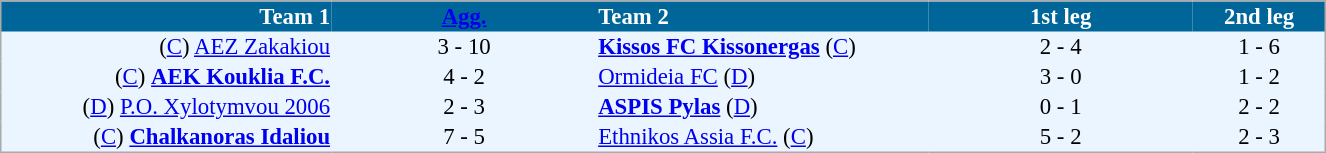<table cellspacing="0" style="background: #EBF5FF; border: 1px #aaa solid; border-collapse: collapse; font-size: 95%; margin: 1em auto;" width=70%>
<tr bgcolor=#006699 style="color:white;">
<th width=25% align="right">Team 1</th>
<th width=20% align="center"><a href='#'>Agg.</a></th>
<th width=25% align="left">Team 2</th>
<th width=20% align="center">1st leg</th>
<th width=20% align="center">2nd leg</th>
</tr>
<tr>
<td align=right>(<a href='#'>C</a>) <a href='#'>AEZ Zakakiou</a></td>
<td align=center>3 - 10</td>
<td align=left><strong><a href='#'>Kissos FC Kissonergas</a></strong> (<a href='#'>C</a>)</td>
<td align=center>2 - 4</td>
<td align=center>1 - 6</td>
</tr>
<tr>
<td align=right>(<a href='#'>C</a>) <strong><a href='#'>AEK Kouklia F.C.</a></strong></td>
<td align=center>4 - 2</td>
<td align=left><a href='#'>Ormideia FC</a> (<a href='#'>D</a>)</td>
<td align=center>3 - 0</td>
<td align=center>1 - 2</td>
</tr>
<tr>
<td align=right>(<a href='#'>D</a>) <a href='#'>P.O. Xylotymvou 2006</a></td>
<td align=center>2 - 3</td>
<td align=left><strong><a href='#'>ASPIS Pylas</a></strong> (<a href='#'>D</a>)</td>
<td align=center>0 - 1</td>
<td align=center>2 - 2</td>
</tr>
<tr>
<td align=right>(<a href='#'>C</a>) <strong><a href='#'>Chalkanoras Idaliou</a></strong></td>
<td align=center>7 - 5</td>
<td align=left><a href='#'>Ethnikos Assia F.C.</a> (<a href='#'>C</a>)</td>
<td align=center>5 - 2</td>
<td align=center>2 - 3</td>
</tr>
<tr>
</tr>
</table>
